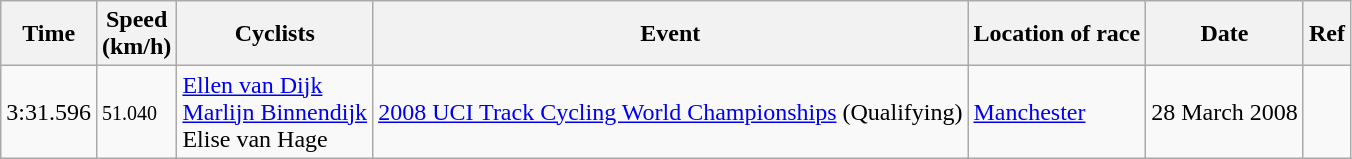<table class="wikitable">
<tr>
<th>Time</th>
<th>Speed<br>(km/h)</th>
<th>Cyclists</th>
<th>Event</th>
<th>Location of race</th>
<th>Date</th>
<th>Ref</th>
</tr>
<tr>
<td>3:31.596</td>
<td><small>51.040</small></td>
<td><a href='#'>Ellen van Dijk</a><br><a href='#'>Marlijn Binnendijk</a><br>Elise van Hage</td>
<td><a href='#'>2008 UCI Track Cycling World Championships</a> (Qualifying)</td>
<td> <a href='#'>Manchester</a></td>
<td>28 March 2008</td>
<td></td>
</tr>
</table>
